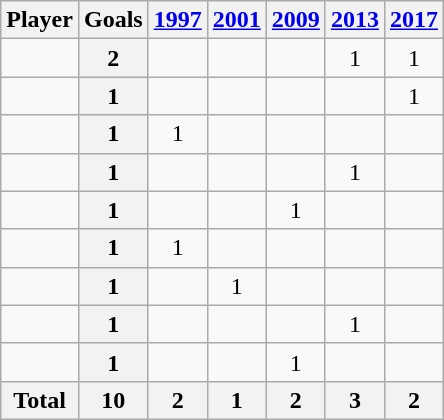<table class="wikitable sortable" style="text-align:center;">
<tr>
<th>Player</th>
<th>Goals</th>
<th><a href='#'>1997</a></th>
<th><a href='#'>2001</a></th>
<th><a href='#'>2009</a></th>
<th><a href='#'>2013</a></th>
<th><a href='#'>2017</a></th>
</tr>
<tr>
<td align="left"></td>
<th>2</th>
<td></td>
<td></td>
<td></td>
<td>1</td>
<td>1</td>
</tr>
<tr>
<td align="left"></td>
<th>1</th>
<td></td>
<td></td>
<td></td>
<td></td>
<td>1</td>
</tr>
<tr>
<td align="left"></td>
<th>1</th>
<td>1</td>
<td></td>
<td></td>
<td></td>
<td></td>
</tr>
<tr>
<td align="left"></td>
<th>1</th>
<td></td>
<td></td>
<td></td>
<td>1</td>
<td></td>
</tr>
<tr>
<td align="left"></td>
<th>1</th>
<td></td>
<td></td>
<td>1</td>
<td></td>
<td></td>
</tr>
<tr>
<td align="left"></td>
<th>1</th>
<td>1</td>
<td></td>
<td></td>
<td></td>
<td></td>
</tr>
<tr>
<td align="left"></td>
<th>1</th>
<td></td>
<td>1</td>
<td></td>
<td></td>
<td></td>
</tr>
<tr>
<td align="left"></td>
<th>1</th>
<td></td>
<td></td>
<td></td>
<td>1</td>
<td></td>
</tr>
<tr>
<td align="left"></td>
<th>1</th>
<td></td>
<td></td>
<td>1</td>
<td></td>
<td></td>
</tr>
<tr class="sortbottom">
<th>Total</th>
<th>10</th>
<th>2</th>
<th>1</th>
<th>2</th>
<th>3</th>
<th>2</th>
</tr>
</table>
